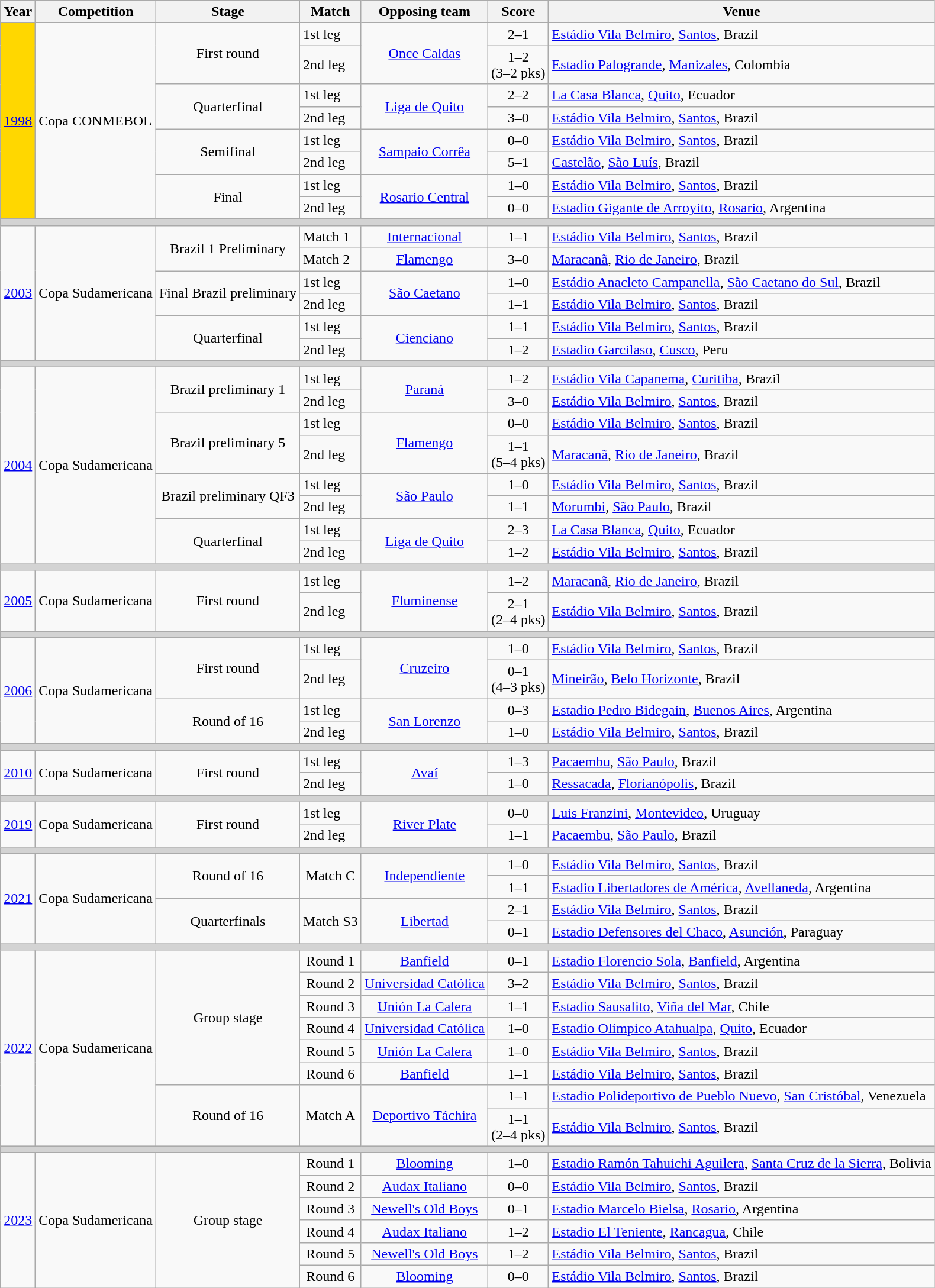<table class="wikitable" style="font–size: 90%; text–align:left">
<tr>
<th>Year</th>
<th>Competition</th>
<th>Stage</th>
<th>Match</th>
<th>Opposing team</th>
<th>Score</th>
<th>Venue</th>
</tr>
<tr>
<td bgcolor=gold rowspan=8><a href='#'>1998</a></td>
<td rowspan=8>Copa CONMEBOL</td>
<td rowspan=2 align=center>First round</td>
<td>1st leg</td>
<td rowspan=2 align=center> <a href='#'>Once Caldas</a></td>
<td align=center>2–1</td>
<td><a href='#'>Estádio Vila Belmiro</a>, <a href='#'>Santos</a>, Brazil</td>
</tr>
<tr>
<td>2nd leg</td>
<td align=center>1–2<br>(3–2 pks)</td>
<td><a href='#'>Estadio Palogrande</a>, <a href='#'>Manizales</a>, Colombia</td>
</tr>
<tr>
<td rowspan=2 align=center>Quarterfinal</td>
<td>1st leg</td>
<td rowspan=2 align=center> <a href='#'>Liga de Quito</a></td>
<td align=center>2–2</td>
<td><a href='#'>La Casa Blanca</a>, <a href='#'>Quito</a>, Ecuador</td>
</tr>
<tr>
<td>2nd leg</td>
<td align=center>3–0</td>
<td><a href='#'>Estádio Vila Belmiro</a>, <a href='#'>Santos</a>, Brazil</td>
</tr>
<tr>
<td rowspan=2 align=center>Semifinal</td>
<td>1st leg</td>
<td rowspan=2 align=center> <a href='#'>Sampaio Corrêa</a></td>
<td align=center>0–0</td>
<td><a href='#'>Estádio Vila Belmiro</a>, <a href='#'>Santos</a>, Brazil</td>
</tr>
<tr>
<td>2nd leg</td>
<td align=center>5–1</td>
<td><a href='#'>Castelão</a>, <a href='#'>São Luís</a>, Brazil</td>
</tr>
<tr>
<td rowspan=2 align=center>Final</td>
<td>1st leg</td>
<td rowspan=2 align=center> <a href='#'>Rosario Central</a></td>
<td align=center>1–0</td>
<td><a href='#'>Estádio Vila Belmiro</a>, <a href='#'>Santos</a>, Brazil</td>
</tr>
<tr>
<td>2nd leg</td>
<td align=center>0–0</td>
<td><a href='#'>Estadio Gigante de Arroyito</a>, <a href='#'>Rosario</a>, Argentina</td>
</tr>
<tr>
<td style="background-color:lightgrey" colspan=7></td>
</tr>
<tr>
<td rowspan=6><a href='#'>2003</a></td>
<td rowspan=6>Copa Sudamericana</td>
<td rowspan=2 align=center>Brazil 1 Preliminary</td>
<td>Match 1</td>
<td align=center> <a href='#'>Internacional</a></td>
<td align=center>1–1</td>
<td><a href='#'>Estádio Vila Belmiro</a>, <a href='#'>Santos</a>, Brazil</td>
</tr>
<tr>
<td>Match 2</td>
<td align=center> <a href='#'>Flamengo</a></td>
<td align=center>3–0</td>
<td><a href='#'>Maracanã</a>, <a href='#'>Rio de Janeiro</a>, Brazil</td>
</tr>
<tr>
<td rowspan=2 align=center>Final Brazil preliminary</td>
<td>1st leg</td>
<td rowspan=2 align=center> <a href='#'>São Caetano</a></td>
<td align=center>1–0</td>
<td><a href='#'>Estádio Anacleto Campanella</a>, <a href='#'>São Caetano do Sul</a>, Brazil</td>
</tr>
<tr>
<td>2nd leg</td>
<td align=center>1–1</td>
<td><a href='#'>Estádio Vila Belmiro</a>, <a href='#'>Santos</a>, Brazil</td>
</tr>
<tr>
<td rowspan=2 align=center>Quarterfinal</td>
<td>1st leg</td>
<td rowspan=2 align=center> <a href='#'>Cienciano</a></td>
<td align=center>1–1</td>
<td><a href='#'>Estádio Vila Belmiro</a>, <a href='#'>Santos</a>, Brazil</td>
</tr>
<tr>
<td>2nd leg</td>
<td align=center>1–2</td>
<td><a href='#'>Estadio Garcilaso</a>, <a href='#'>Cusco</a>, Peru</td>
</tr>
<tr>
<td style="background-color:lightgrey" colspan=7></td>
</tr>
<tr>
<td rowspan=8><a href='#'>2004</a></td>
<td rowspan=8>Copa Sudamericana</td>
<td rowspan=2 align=center>Brazil preliminary 1</td>
<td>1st leg</td>
<td rowspan=2 align=center> <a href='#'>Paraná</a></td>
<td align=center>1–2</td>
<td><a href='#'>Estádio Vila Capanema</a>, <a href='#'>Curitiba</a>, Brazil</td>
</tr>
<tr>
<td>2nd leg</td>
<td align=center>3–0</td>
<td><a href='#'>Estádio Vila Belmiro</a>, <a href='#'>Santos</a>, Brazil</td>
</tr>
<tr>
<td rowspan=2 align=center>Brazil preliminary 5</td>
<td>1st leg</td>
<td rowspan=2 align=center> <a href='#'>Flamengo</a></td>
<td align=center>0–0</td>
<td><a href='#'>Estádio Vila Belmiro</a>, <a href='#'>Santos</a>, Brazil</td>
</tr>
<tr>
<td>2nd leg</td>
<td align=center>1–1<br>(5–4 pks)</td>
<td><a href='#'>Maracanã</a>, <a href='#'>Rio de Janeiro</a>, Brazil</td>
</tr>
<tr>
<td rowspan=2 align=center>Brazil preliminary QF3</td>
<td>1st leg</td>
<td rowspan=2 align=center> <a href='#'>São Paulo</a></td>
<td align=center>1–0</td>
<td><a href='#'>Estádio Vila Belmiro</a>, <a href='#'>Santos</a>, Brazil</td>
</tr>
<tr>
<td>2nd leg</td>
<td align=center>1–1</td>
<td><a href='#'>Morumbi</a>, <a href='#'>São Paulo</a>, Brazil</td>
</tr>
<tr>
<td rowspan=2 align=center>Quarterfinal</td>
<td>1st leg</td>
<td rowspan=2 align=center> <a href='#'>Liga de Quito</a></td>
<td align=center>2–3</td>
<td><a href='#'>La Casa Blanca</a>, <a href='#'>Quito</a>, Ecuador</td>
</tr>
<tr>
<td>2nd leg</td>
<td align=center>1–2</td>
<td><a href='#'>Estádio Vila Belmiro</a>, <a href='#'>Santos</a>, Brazil</td>
</tr>
<tr>
<td style="background-color:lightgrey" colspan=7></td>
</tr>
<tr>
<td rowspan=2><a href='#'>2005</a></td>
<td rowspan=2>Copa Sudamericana</td>
<td rowspan=2 align=center>First round</td>
<td>1st leg</td>
<td rowspan=2 align=center> <a href='#'>Fluminense</a></td>
<td align=center>1–2</td>
<td><a href='#'>Maracanã</a>, <a href='#'>Rio de Janeiro</a>, Brazil</td>
</tr>
<tr>
<td>2nd leg</td>
<td align=center>2–1<br>(2–4 pks)</td>
<td><a href='#'>Estádio Vila Belmiro</a>, <a href='#'>Santos</a>, Brazil</td>
</tr>
<tr>
<td style="background-color:lightgrey" colspan=7></td>
</tr>
<tr>
<td rowspan=4><a href='#'>2006</a></td>
<td rowspan=4>Copa Sudamericana</td>
<td rowspan=2 align=center>First round</td>
<td>1st leg</td>
<td rowspan=2 align=center> <a href='#'>Cruzeiro</a></td>
<td align=center>1–0</td>
<td><a href='#'>Estádio Vila Belmiro</a>, <a href='#'>Santos</a>, Brazil</td>
</tr>
<tr>
<td>2nd leg</td>
<td align=center>0–1<br>(4–3 pks)</td>
<td><a href='#'>Mineirão</a>, <a href='#'>Belo Horizonte</a>, Brazil</td>
</tr>
<tr>
<td rowspan=2 align=center>Round of 16</td>
<td>1st leg</td>
<td rowspan=2 align=center> <a href='#'>San Lorenzo</a></td>
<td align=center>0–3</td>
<td><a href='#'>Estadio Pedro Bidegain</a>, <a href='#'>Buenos Aires</a>, Argentina</td>
</tr>
<tr>
<td>2nd leg</td>
<td align=center>1–0</td>
<td><a href='#'>Estádio Vila Belmiro</a>, <a href='#'>Santos</a>, Brazil</td>
</tr>
<tr>
<td style="background-color:lightgrey" colspan=7></td>
</tr>
<tr>
<td rowspan=2><a href='#'>2010</a></td>
<td rowspan=2>Copa Sudamericana</td>
<td rowspan=2 align=center>First round</td>
<td>1st leg</td>
<td rowspan=2 align=center> <a href='#'>Avaí</a></td>
<td align=center>1–3</td>
<td><a href='#'>Pacaembu</a>, <a href='#'>São Paulo</a>, Brazil</td>
</tr>
<tr>
<td>2nd leg</td>
<td align=center>1–0</td>
<td><a href='#'>Ressacada</a>, <a href='#'>Florianópolis</a>, Brazil</td>
</tr>
<tr>
<td style="background-color:lightgrey" colspan=7></td>
</tr>
<tr>
<td rowspan=2><a href='#'>2019</a></td>
<td rowspan=2>Copa Sudamericana</td>
<td rowspan=2 align=center>First round</td>
<td>1st leg</td>
<td rowspan=2 align=center> <a href='#'>River Plate</a></td>
<td align=center>0–0</td>
<td><a href='#'>Luis Franzini</a>, <a href='#'>Montevideo</a>, Uruguay</td>
</tr>
<tr>
<td>2nd leg</td>
<td align=center>1–1</td>
<td><a href='#'>Pacaembu</a>, <a href='#'>São Paulo</a>, Brazil</td>
</tr>
<tr>
<td style="background-color:lightgrey" colspan=7></td>
</tr>
<tr>
<td rowspan=4><a href='#'>2021</a></td>
<td rowspan=4>Copa Sudamericana</td>
<td rowspan=2 align=center>Round of 16</td>
<td rowspan=2 align=center>Match C</td>
<td rowspan=2 align=center> <a href='#'>Independiente</a></td>
<td align=center>1–0</td>
<td><a href='#'>Estádio Vila Belmiro</a>, <a href='#'>Santos</a>, Brazil</td>
</tr>
<tr>
<td align=center>1–1</td>
<td><a href='#'>Estadio Libertadores de América</a>, <a href='#'>Avellaneda</a>, Argentina</td>
</tr>
<tr>
<td rowspan=2 align=center>Quarterfinals</td>
<td rowspan=2 align=center>Match S3</td>
<td rowspan=2 align=center> <a href='#'>Libertad</a></td>
<td align=center>2–1</td>
<td><a href='#'>Estádio Vila Belmiro</a>, <a href='#'>Santos</a>, Brazil</td>
</tr>
<tr>
<td align=center>0–1</td>
<td><a href='#'>Estadio Defensores del Chaco</a>, <a href='#'>Asunción</a>, Paraguay</td>
</tr>
<tr>
<td style="background-color:lightgrey" colspan=7></td>
</tr>
<tr>
<td rowspan=8><a href='#'>2022</a></td>
<td rowspan=8>Copa Sudamericana</td>
<td rowspan=6 align=center>Group stage</td>
<td align=center>Round 1</td>
<td align=center> <a href='#'>Banfield</a></td>
<td align=center>0–1</td>
<td><a href='#'>Estadio Florencio Sola</a>, <a href='#'>Banfield</a>, Argentina</td>
</tr>
<tr>
<td align=center>Round 2</td>
<td align=center> <a href='#'>Universidad Católica</a></td>
<td align=center>3–2</td>
<td><a href='#'>Estádio Vila Belmiro</a>, <a href='#'>Santos</a>, Brazil</td>
</tr>
<tr>
<td align=center>Round 3</td>
<td align=center> <a href='#'>Unión La Calera</a></td>
<td align=center>1–1</td>
<td><a href='#'>Estadio Sausalito</a>, <a href='#'>Viña del Mar</a>, Chile</td>
</tr>
<tr>
<td align=center>Round 4</td>
<td align=center> <a href='#'>Universidad Católica</a></td>
<td align=center>1–0</td>
<td><a href='#'>Estadio Olímpico Atahualpa</a>, <a href='#'>Quito</a>, Ecuador</td>
</tr>
<tr>
<td align=center>Round 5</td>
<td align=center> <a href='#'>Unión La Calera</a></td>
<td align=center>1–0</td>
<td><a href='#'>Estádio Vila Belmiro</a>, <a href='#'>Santos</a>, Brazil</td>
</tr>
<tr>
<td align=center>Round 6</td>
<td align=center> <a href='#'>Banfield</a></td>
<td align=center>1–1</td>
<td><a href='#'>Estádio Vila Belmiro</a>, <a href='#'>Santos</a>, Brazil</td>
</tr>
<tr>
<td rowspan=2 align=center>Round of 16</td>
<td rowspan=2 align=center>Match A</td>
<td rowspan=2 align=center> <a href='#'>Deportivo Táchira</a></td>
<td align=center>1–1</td>
<td><a href='#'>Estadio Polideportivo de Pueblo Nuevo</a>, <a href='#'>San Cristóbal</a>, Venezuela</td>
</tr>
<tr>
<td align=center>1–1<br>(2–4 pks)</td>
<td><a href='#'>Estádio Vila Belmiro</a>, <a href='#'>Santos</a>, Brazil</td>
</tr>
<tr>
<td style="background-color:lightgrey" colspan=7></td>
</tr>
<tr>
<td rowspan=6><a href='#'>2023</a></td>
<td rowspan=6>Copa Sudamericana</td>
<td rowspan=6 align=center>Group stage</td>
<td align=center>Round 1</td>
<td align=center> <a href='#'>Blooming</a></td>
<td align=center>1–0</td>
<td><a href='#'>Estadio Ramón Tahuichi Aguilera</a>, <a href='#'>Santa Cruz de la Sierra</a>, Bolivia</td>
</tr>
<tr>
<td align=center>Round 2</td>
<td align=center> <a href='#'>Audax Italiano</a></td>
<td align=center>0–0</td>
<td><a href='#'>Estádio Vila Belmiro</a>, <a href='#'>Santos</a>, Brazil</td>
</tr>
<tr>
<td align=center>Round 3</td>
<td align=center> <a href='#'>Newell's Old Boys</a></td>
<td align=center>0–1</td>
<td><a href='#'>Estadio Marcelo Bielsa</a>, <a href='#'>Rosario</a>, Argentina</td>
</tr>
<tr>
<td align=center>Round 4</td>
<td align=center> <a href='#'>Audax Italiano</a></td>
<td align=center>1–2</td>
<td><a href='#'>Estadio El Teniente</a>, <a href='#'>Rancagua</a>, Chile</td>
</tr>
<tr>
<td align=center>Round 5</td>
<td align=center> <a href='#'>Newell's Old Boys</a></td>
<td align=center>1–2</td>
<td><a href='#'>Estádio Vila Belmiro</a>, <a href='#'>Santos</a>, Brazil</td>
</tr>
<tr>
<td align=center>Round 6</td>
<td align=center> <a href='#'>Blooming</a></td>
<td align=center>0–0</td>
<td><a href='#'>Estádio Vila Belmiro</a>, <a href='#'>Santos</a>, Brazil</td>
</tr>
</table>
